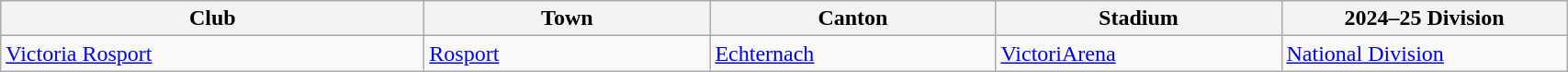<table class="wikitable">
<tr>
<th style="width:300px;">Club</th>
<th style="width:200px;">Town</th>
<th style="width:200px;">Canton</th>
<th style="width:200px;">Stadium</th>
<th style="width:200px;">2024–25 Division</th>
</tr>
<tr>
<td><a href='#'>Victoria Rosport</a></td>
<td><a href='#'>Rosport</a></td>
<td><a href='#'>Echternach</a></td>
<td><a href='#'>VictoriArena</a></td>
<td><a href='#'>National Division</a></td>
</tr>
</table>
